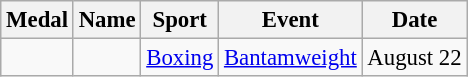<table class="wikitable sortable" style="font-size:95%">
<tr>
<th>Medal</th>
<th>Name</th>
<th>Sport</th>
<th>Event</th>
<th>Date</th>
</tr>
<tr>
<td></td>
<td></td>
<td><a href='#'>Boxing</a></td>
<td><a href='#'>Bantamweight</a></td>
<td>August 22</td>
</tr>
</table>
